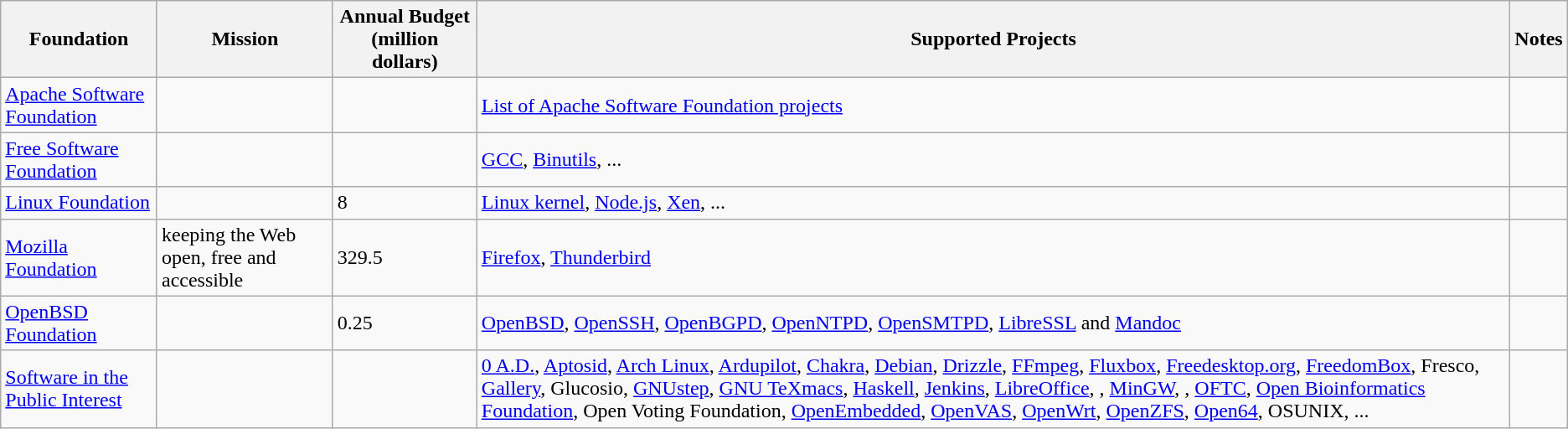<table class="wikitable sortable">
<tr>
<th>Foundation</th>
<th>Mission</th>
<th>Annual Budget (million dollars)</th>
<th>Supported Projects</th>
<th>Notes</th>
</tr>
<tr>
<td><a href='#'>Apache Software Foundation</a></td>
<td></td>
<td></td>
<td><a href='#'>List of Apache Software Foundation projects</a></td>
<td></td>
</tr>
<tr>
<td><a href='#'>Free Software Foundation</a></td>
<td></td>
<td></td>
<td><a href='#'>GCC</a>, <a href='#'>Binutils</a>, ...</td>
<td></td>
</tr>
<tr>
<td><a href='#'>Linux Foundation</a></td>
<td></td>
<td>8</td>
<td><a href='#'>Linux kernel</a>, <a href='#'>Node.js</a>, <a href='#'>Xen</a>, ...</td>
<td></td>
</tr>
<tr>
<td><a href='#'>Mozilla Foundation</a></td>
<td>keeping the Web open, free and accessible</td>
<td>329.5</td>
<td><a href='#'>Firefox</a>, <a href='#'>Thunderbird</a></td>
<td></td>
</tr>
<tr>
<td><a href='#'>OpenBSD Foundation</a></td>
<td></td>
<td>0.25</td>
<td><a href='#'>OpenBSD</a>, <a href='#'>OpenSSH</a>, <a href='#'>OpenBGPD</a>, <a href='#'>OpenNTPD</a>, <a href='#'>OpenSMTPD</a>,  <a href='#'>LibreSSL</a> and <a href='#'>Mandoc</a></td>
<td></td>
</tr>
<tr>
<td><a href='#'>Software in the Public Interest</a></td>
<td></td>
<td></td>
<td><a href='#'>0 A.D.</a>, <a href='#'>Aptosid</a>, <a href='#'>Arch Linux</a>, <a href='#'>Ardupilot</a>, <a href='#'>Chakra</a>, <a href='#'>Debian</a>, <a href='#'>Drizzle</a>, <a href='#'>FFmpeg</a>, <a href='#'>Fluxbox</a>, <a href='#'>Freedesktop.org</a>, <a href='#'>FreedomBox</a>, Fresco, <a href='#'>Gallery</a>, Glucosio, <a href='#'>GNUstep</a>, <a href='#'>GNU TeXmacs</a>, <a href='#'>Haskell</a>, <a href='#'>Jenkins</a>, <a href='#'>LibreOffice</a>,  , <a href='#'>MinGW</a>, , <a href='#'>OFTC</a>, <a href='#'>Open Bioinformatics Foundation</a>, Open Voting Foundation, <a href='#'>OpenEmbedded</a>, <a href='#'>OpenVAS</a>, <a href='#'>OpenWrt</a>, <a href='#'>OpenZFS</a>, <a href='#'>Open64</a>, OSUNIX, ...</td>
<td></td>
</tr>
</table>
